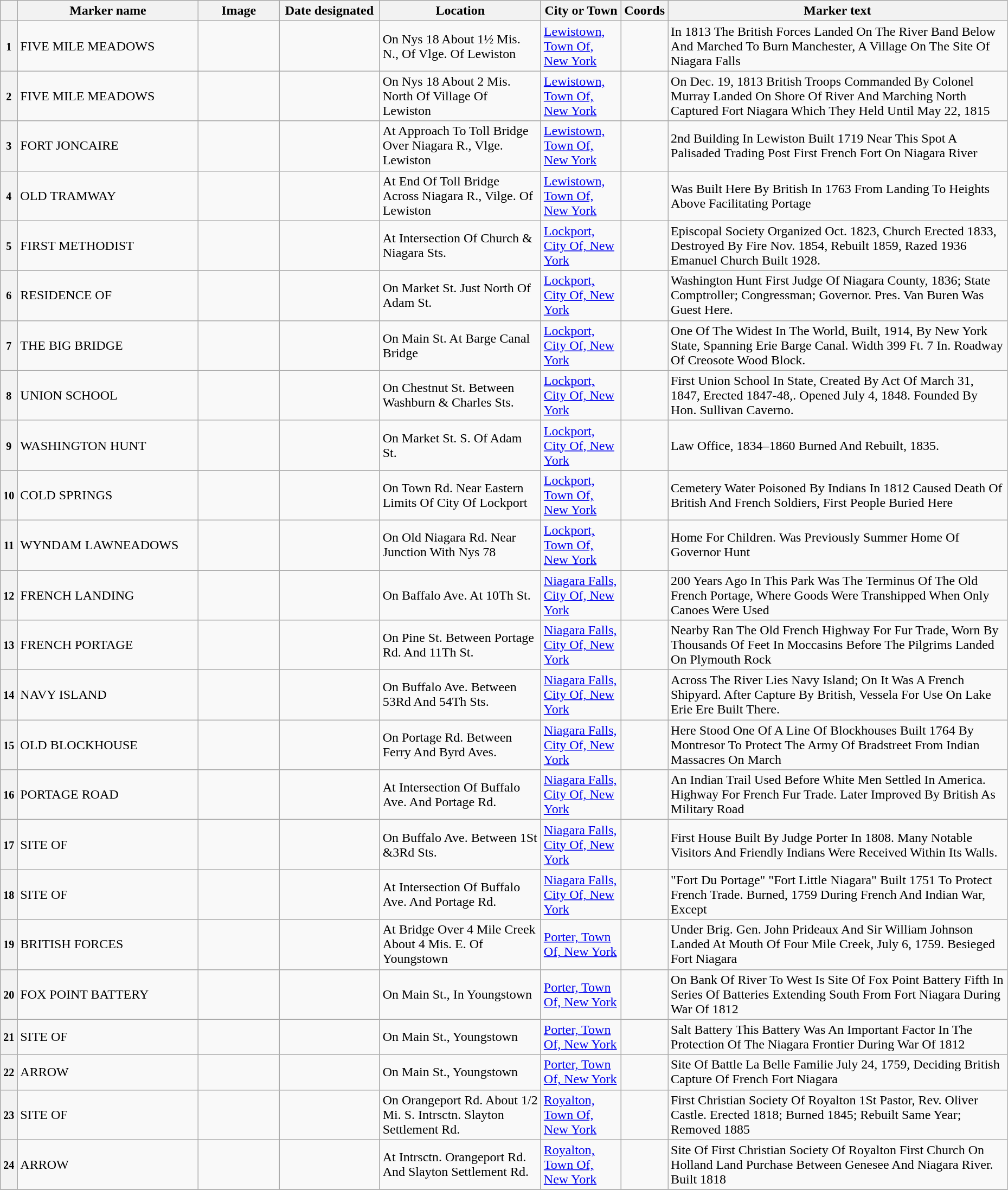<table class="wikitable sortable" style="width:98%">
<tr>
<th></th>
<th width = 18% ><strong>Marker name</strong></th>
<th width = 8% class="unsortable" ><strong>Image</strong></th>
<th width = 10% ><strong>Date designated</strong></th>
<th><strong>Location</strong></th>
<th width = 8% ><strong>City or Town</strong></th>
<th><strong>Coords</strong></th>
<th class="unsortable" ><strong>Marker text</strong></th>
</tr>
<tr ->
<th><small>1</small></th>
<td>FIVE MILE MEADOWS</td>
<td></td>
<td></td>
<td>On Nys 18 About 1½ Mis. N., Of Vlge. Of Lewiston</td>
<td><a href='#'>Lewistown, Town Of, New York</a></td>
<td></td>
<td>In 1813 The British Forces Landed On The River Band Below And Marched To Burn Manchester, A Village On The Site Of Niagara Falls</td>
</tr>
<tr ->
<th><small>2</small></th>
<td>FIVE MILE MEADOWS</td>
<td></td>
<td></td>
<td>On Nys 18 About 2 Mis. North Of Village Of Lewiston</td>
<td><a href='#'>Lewistown, Town Of, New York</a></td>
<td></td>
<td>On Dec. 19, 1813 British Troops Commanded By Colonel Murray Landed On Shore Of River And Marching North Captured Fort Niagara Which They Held Until May 22, 1815</td>
</tr>
<tr ->
<th><small>3</small></th>
<td>FORT JONCAIRE</td>
<td></td>
<td></td>
<td>At Approach To Toll Bridge Over Niagara R., Vlge. Lewiston</td>
<td><a href='#'>Lewistown, Town Of, New York</a></td>
<td></td>
<td>2nd Building In Lewiston Built 1719 Near This Spot A Palisaded Trading Post First French Fort On Niagara River</td>
</tr>
<tr ->
<th><small>4</small></th>
<td>OLD TRAMWAY</td>
<td></td>
<td></td>
<td>At End Of Toll Bridge Across Niagara R., Vilge. Of Lewiston</td>
<td><a href='#'>Lewistown, Town Of, New York</a></td>
<td></td>
<td>Was Built Here By British In 1763 From Landing To Heights Above Facilitating Portage</td>
</tr>
<tr ->
<th><small>5</small></th>
<td>FIRST METHODIST</td>
<td></td>
<td></td>
<td>At Intersection Of Church & Niagara Sts.</td>
<td><a href='#'>Lockport, City Of, New York</a></td>
<td></td>
<td>Episcopal Society Organized Oct. 1823, Church Erected 1833, Destroyed By Fire Nov. 1854, Rebuilt 1859, Razed 1936 Emanuel Church Built 1928.</td>
</tr>
<tr ->
<th><small>6</small></th>
<td>RESIDENCE OF</td>
<td></td>
<td></td>
<td>On Market St. Just North Of Adam St.</td>
<td><a href='#'>Lockport, City Of, New York</a></td>
<td></td>
<td>Washington Hunt First Judge Of Niagara County, 1836; State Comptroller; Congressman; Governor. Pres. Van Buren Was Guest Here.</td>
</tr>
<tr ->
<th><small>7</small></th>
<td>THE BIG BRIDGE</td>
<td></td>
<td></td>
<td>On Main St. At Barge Canal Bridge</td>
<td><a href='#'>Lockport, City Of, New York</a></td>
<td></td>
<td>One Of The Widest In The World, Built, 1914, By New York State, Spanning Erie Barge Canal. Width 399 Ft. 7 In. Roadway Of Creosote Wood Block.</td>
</tr>
<tr ->
<th><small>8</small></th>
<td>UNION SCHOOL</td>
<td></td>
<td></td>
<td>On Chestnut St. Between Washburn & Charles Sts.</td>
<td><a href='#'>Lockport, City Of, New York</a></td>
<td></td>
<td>First Union School In State, Created By Act Of March 31, 1847, Erected 1847-48,. Opened July 4, 1848. Founded By Hon. Sullivan Caverno.</td>
</tr>
<tr ->
<th><small>9</small></th>
<td>WASHINGTON HUNT</td>
<td></td>
<td></td>
<td>On Market St. S. Of Adam St.</td>
<td><a href='#'>Lockport, City Of, New York</a></td>
<td></td>
<td>Law Office, 1834–1860 Burned And Rebuilt, 1835.</td>
</tr>
<tr ->
<th><small>10</small></th>
<td>COLD SPRINGS</td>
<td></td>
<td></td>
<td>On Town Rd. Near Eastern Limits Of City Of Lockport</td>
<td><a href='#'>Lockport, Town Of, New York</a></td>
<td></td>
<td>Cemetery Water Poisoned By Indians In 1812 Caused Death Of British And French Soldiers, First People Buried Here</td>
</tr>
<tr ->
<th><small>11</small></th>
<td>WYNDAM LAWNEADOWS</td>
<td></td>
<td></td>
<td>On Old Niagara Rd. Near Junction With Nys 78</td>
<td><a href='#'>Lockport, Town Of, New York</a></td>
<td></td>
<td>Home For Children. Was Previously Summer Home Of Governor Hunt</td>
</tr>
<tr ->
<th><small>12</small></th>
<td>FRENCH LANDING</td>
<td></td>
<td></td>
<td>On Baffalo Ave. At 10Th St.</td>
<td><a href='#'>Niagara Falls, City Of, New York</a></td>
<td></td>
<td>200 Years Ago In This Park Was The Terminus Of The Old French Portage, Where Goods Were Transhipped When Only Canoes Were Used</td>
</tr>
<tr ->
<th><small>13</small></th>
<td>FRENCH PORTAGE</td>
<td></td>
<td></td>
<td>On Pine St. Between Portage Rd. And 11Th St.</td>
<td><a href='#'>Niagara Falls, City Of, New York</a></td>
<td></td>
<td>Nearby Ran The Old French Highway For Fur Trade, Worn By Thousands Of Feet In Moccasins Before The Pilgrims Landed On Plymouth Rock</td>
</tr>
<tr ->
<th><small>14</small></th>
<td>NAVY ISLAND</td>
<td></td>
<td></td>
<td>On Buffalo Ave. Between 53Rd And 54Th Sts.</td>
<td><a href='#'>Niagara Falls, City Of, New York</a></td>
<td></td>
<td>Across The River Lies Navy Island; On It Was A French Shipyard. After Capture By British, Vessela For Use On Lake Erie Ere Built There.</td>
</tr>
<tr ->
<th><small>15</small></th>
<td>OLD BLOCKHOUSE</td>
<td></td>
<td></td>
<td>On Portage Rd. Between Ferry And Byrd Aves.</td>
<td><a href='#'>Niagara Falls, City Of, New York</a></td>
<td></td>
<td>Here Stood One Of A Line Of Blockhouses Built 1764 By Montresor To Protect The Army Of Bradstreet From Indian Massacres On March</td>
</tr>
<tr ->
<th><small>16</small></th>
<td>PORTAGE ROAD</td>
<td></td>
<td></td>
<td>At Intersection Of Buffalo Ave. And Portage Rd.</td>
<td><a href='#'>Niagara Falls, City Of, New York</a></td>
<td></td>
<td>An Indian Trail Used Before White Men Settled In America. Highway For French Fur Trade. Later Improved By British As Military Road</td>
</tr>
<tr ->
<th><small>17</small></th>
<td>SITE OF</td>
<td></td>
<td></td>
<td>On Buffalo Ave. Between 1St &3Rd Sts.</td>
<td><a href='#'>Niagara Falls, City Of, New York</a></td>
<td></td>
<td>First House Built By Judge Porter In 1808. Many Notable Visitors And Friendly Indians Were Received Within Its Walls.</td>
</tr>
<tr ->
<th><small>18</small></th>
<td>SITE OF</td>
<td></td>
<td></td>
<td>At Intersection Of Buffalo Ave. And Portage Rd.</td>
<td><a href='#'>Niagara Falls, City Of, New York</a></td>
<td></td>
<td>"Fort Du Portage" "Fort Little Niagara" Built 1751 To Protect French Trade. Burned, 1759 During French And Indian War, Except</td>
</tr>
<tr ->
<th><small>19</small></th>
<td>BRITISH FORCES</td>
<td></td>
<td></td>
<td>At Bridge Over 4 Mile Creek About 4 Mis. E. Of Youngstown</td>
<td><a href='#'>Porter, Town Of, New York</a></td>
<td></td>
<td>Under Brig. Gen. John Prideaux And Sir William Johnson Landed At Mouth Of Four Mile Creek, July 6, 1759. Besieged Fort Niagara</td>
</tr>
<tr ->
<th><small>20</small></th>
<td>FOX POINT BATTERY</td>
<td></td>
<td></td>
<td>On Main St., In Youngstown</td>
<td><a href='#'>Porter, Town Of, New York</a></td>
<td></td>
<td>On Bank Of River To West Is Site Of Fox Point Battery Fifth In Series Of Batteries Extending South From Fort Niagara During War Of 1812</td>
</tr>
<tr ->
<th><small>21</small></th>
<td>SITE OF</td>
<td></td>
<td></td>
<td>On Main St., Youngstown</td>
<td><a href='#'>Porter, Town Of, New York</a></td>
<td></td>
<td>Salt Battery This Battery Was An Important Factor In The Protection Of The Niagara Frontier During War Of 1812</td>
</tr>
<tr ->
<th><small>22</small></th>
<td>ARROW</td>
<td></td>
<td></td>
<td>On Main St., Youngstown</td>
<td><a href='#'>Porter, Town Of, New York</a></td>
<td></td>
<td>Site Of Battle La Belle Familie July 24, 1759, Deciding British Capture Of French Fort Niagara</td>
</tr>
<tr ->
<th><small>23</small></th>
<td>SITE OF</td>
<td></td>
<td></td>
<td>On Orangeport Rd. About 1/2 Mi. S. Intrsctn. Slayton Settlement Rd.</td>
<td><a href='#'>Royalton, Town Of, New York</a></td>
<td></td>
<td>First Christian Society Of Royalton 1St Pastor, Rev. Oliver Castle. Erected 1818; Burned 1845; Rebuilt Same Year; Removed 1885</td>
</tr>
<tr ->
<th><small>24</small></th>
<td>ARROW</td>
<td></td>
<td></td>
<td>At Intrsctn. Orangeport Rd. And Slayton Settlement Rd.</td>
<td><a href='#'>Royalton, Town Of, New York</a></td>
<td></td>
<td>Site Of First Christian Society Of Royalton First Church On Holland Land Purchase Between Genesee And Niagara River. Built 1818</td>
</tr>
<tr ->
</tr>
</table>
